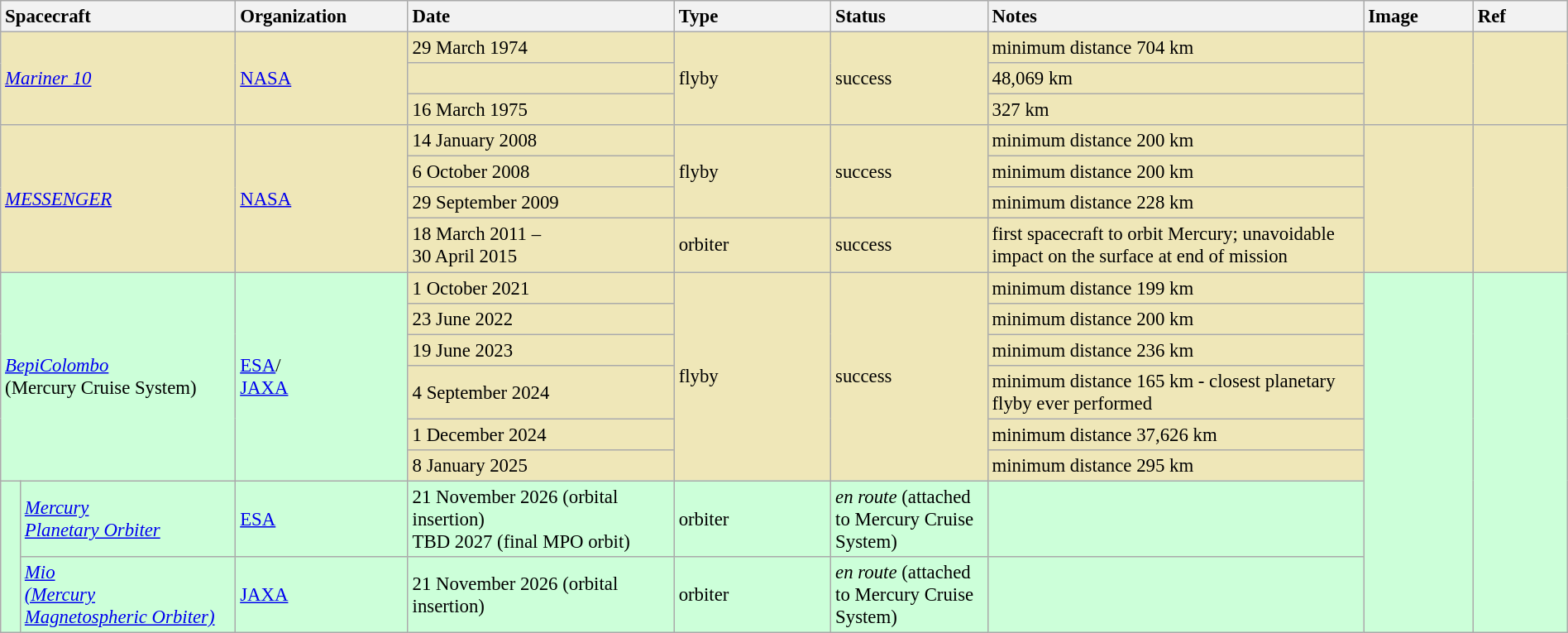<table class="wikitable sortable" style="width:100%; font-size:95%;">
<tr>
<th colspan="2"  style="text-align:left; width:15%;">Spacecraft</th>
<th style="text-align:left; width:11%;">Organization</th>
<th style="text-align:left; width:17%;">Date</th>
<th style="text-align:left; width:10%;">Type</th>
<th style="text-align:left; width:10%;">Status</th>
<th style="text-align:left; width:24%;">Notes</th>
<th style="text-align:left; width:7%;">Image</th>
<th style="text-align:left; width:6%;">Ref</th>
</tr>
<tr style="background:#EFE7B8">
<td colspan="2" rowspan="3"><em><a href='#'>Mariner 10</a></em></td>
<td rowspan="3"> <a href='#'>NASA</a></td>
<td>29 March 1974</td>
<td rowspan="3">flyby</td>
<td rowspan="3">success</td>
<td>minimum distance 704 km</td>
<td rowspan="3"></td>
<td rowspan="3"></td>
</tr>
<tr style="background:#EFE7B8">
<td></td>
<td>48,069 km</td>
</tr>
<tr style="background:#EFE7B8">
<td>16 March 1975</td>
<td>327 km</td>
</tr>
<tr style="background:#EFE7B8">
<td colspan="2" rowspan="4"><em><a href='#'>MESSENGER</a></em></td>
<td rowspan="4"> <a href='#'>NASA</a></td>
<td style="background:#EFE7B8">14 January 2008</td>
<td rowspan="3" style="background:#EFE7B8">flyby</td>
<td rowspan="3" style="background:#EFE7B8">success</td>
<td style="background:#EFE7B8">minimum distance 200 km</td>
<td rowspan="4"></td>
<td rowspan="4"></td>
</tr>
<tr style="background:#EFE7B8">
<td style="background:#EFE7B8">6 October 2008</td>
<td style="background:#EFE7B8">minimum distance 200 km</td>
</tr>
<tr style="background:#EFE7B8">
<td>29 September 2009</td>
<td>minimum distance 228 km</td>
</tr>
<tr style="background:#EFE7B8">
<td>18 March 2011 –<br>30 April 2015</td>
<td>orbiter</td>
<td>success</td>
<td>first spacecraft to orbit Mercury; unavoidable impact on the surface at end of mission</td>
</tr>
<tr style="background:#CCFFD9">
<td colspan="2" rowspan="6"><em><a href='#'>BepiColombo</a></em><br>(Mercury Cruise System)</td>
<td rowspan="6"> <a href='#'>ESA</a>/<br> <a href='#'>JAXA</a></td>
<td style="background:#EFE7B8">1 October 2021</td>
<td style="background:#EFE7B8" rowspan="6">flyby</td>
<td style="background:#EFE7B8" rowspan="6">success</td>
<td style="background:#EFE7B8">minimum distance 199 km</td>
<td rowspan="8"></td>
<td rowspan="8"></td>
</tr>
<tr style="background:#EFE7B8">
<td>23 June 2022</td>
<td>minimum distance 200 km</td>
</tr>
<tr style="background:#EFE7B8">
<td>19 June 2023</td>
<td>minimum distance 236 km</td>
</tr>
<tr style="background:#EFE7B8">
<td>4 September 2024</td>
<td>minimum distance 165 km - closest planetary flyby ever performed</td>
</tr>
<tr style="background:#EFE7B8">
<td>1 December 2024</td>
<td>minimum distance 37,626 km</td>
</tr>
<tr style="background:#EFE7B8">
<td>8 January 2025</td>
<td>minimum distance 295 km</td>
</tr>
<tr style="background:#CCFFD9">
<td rowspan="2">  </td>
<td><em><a href='#'>Mercury<br>Planetary Orbiter</a></em></td>
<td> <a href='#'>ESA</a></td>
<td>21 November 2026 (orbital insertion) <br> TBD 2027 (final MPO orbit)</td>
<td>orbiter</td>
<td><em>en route</em> (attached to Mercury Cruise System)</td>
<td></td>
</tr>
<tr style="background:#CCFFD9">
<td><em><a href='#'>Mio<br>(Mercury<br>Magnetospheric Orbiter)</a></em></td>
<td> <a href='#'>JAXA</a></td>
<td>21 November 2026 (orbital insertion)</td>
<td>orbiter</td>
<td><em>en route</em> (attached to Mercury Cruise System)</td>
<td></td>
</tr>
</table>
